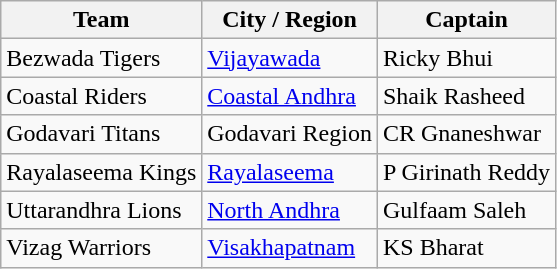<table class="wikitable">
<tr>
<th>Team</th>
<th>City / Region</th>
<th>Captain</th>
</tr>
<tr>
<td>Bezwada Tigers</td>
<td><a href='#'>Vijayawada</a></td>
<td>Ricky Bhui</td>
</tr>
<tr>
<td>Coastal Riders</td>
<td><a href='#'>Coastal Andhra</a></td>
<td>Shaik Rasheed</td>
</tr>
<tr>
<td>Godavari Titans</td>
<td>Godavari Region</td>
<td>CR Gnaneshwar</td>
</tr>
<tr>
<td>Rayalaseema Kings</td>
<td><a href='#'>Rayalaseema</a></td>
<td>P Girinath Reddy</td>
</tr>
<tr>
<td>Uttarandhra Lions</td>
<td><a href='#'>North Andhra</a></td>
<td>Gulfaam Saleh</td>
</tr>
<tr>
<td>Vizag Warriors</td>
<td><a href='#'>Visakhapatnam</a></td>
<td>KS Bharat</td>
</tr>
</table>
